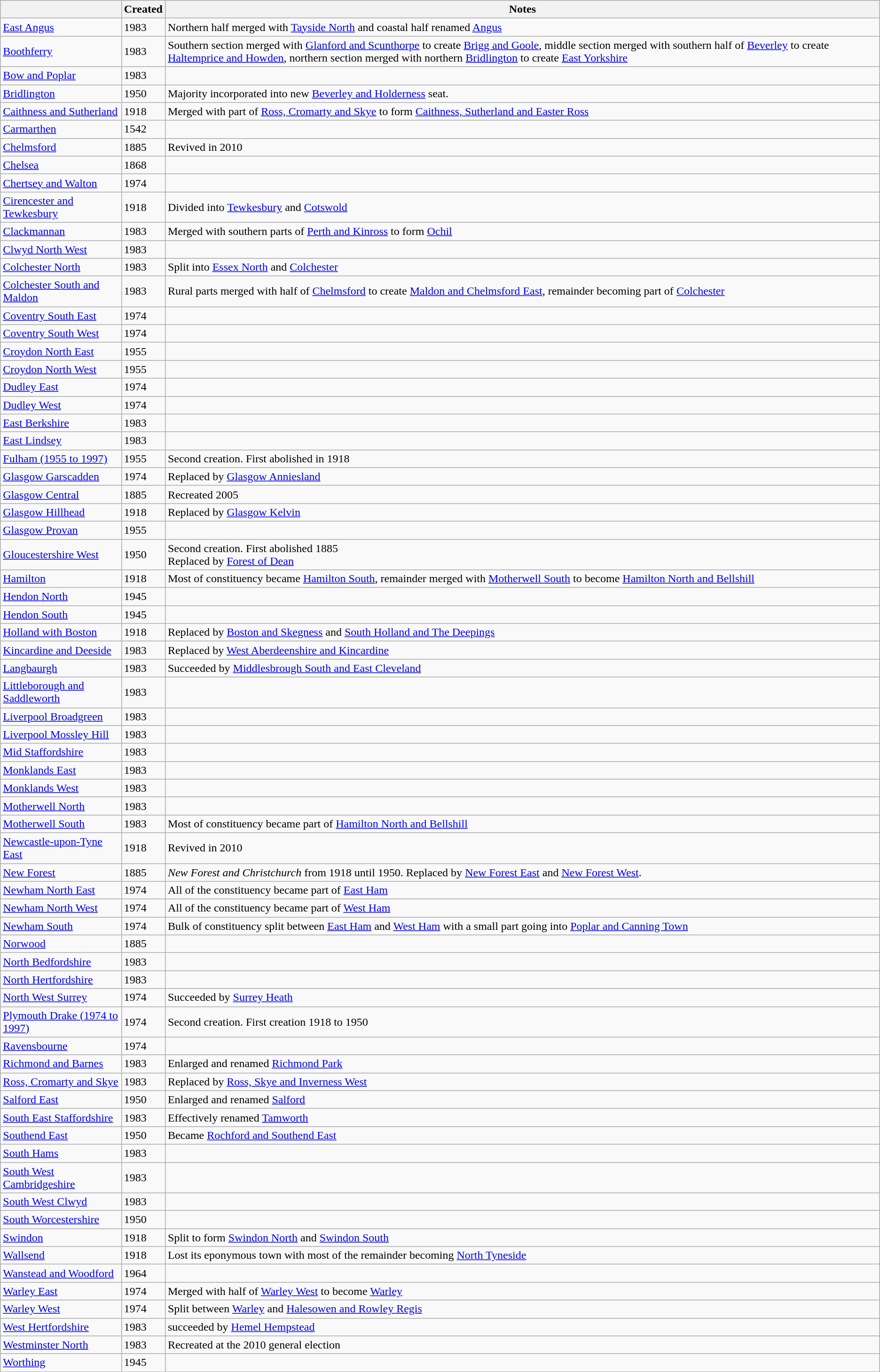<table class="wikitable">
<tr>
<th></th>
<th>Created</th>
<th>Notes</th>
</tr>
<tr>
<td><a href='#'>East Angus</a></td>
<td>1983</td>
<td>Northern half merged with <a href='#'>Tayside North</a> and coastal half renamed <a href='#'>Angus</a></td>
</tr>
<tr>
<td><a href='#'>Boothferry</a></td>
<td>1983</td>
<td>Southern section merged with <a href='#'>Glanford and Scunthorpe</a> to create <a href='#'>Brigg and Goole</a>, middle section merged with southern half of <a href='#'>Beverley</a> to create <a href='#'>Haltemprice and Howden</a>, northern section merged with northern <a href='#'>Bridlington</a> to create <a href='#'>East Yorkshire</a></td>
</tr>
<tr>
<td><a href='#'>Bow and Poplar</a></td>
<td>1983</td>
<td></td>
</tr>
<tr>
<td><a href='#'>Bridlington</a></td>
<td>1950</td>
<td>Majority incorporated into new <a href='#'>Beverley and Holderness</a> seat.</td>
</tr>
<tr>
<td><a href='#'>Caithness and Sutherland</a></td>
<td>1918</td>
<td>Merged with part of <a href='#'>Ross, Cromarty and Skye</a> to form <a href='#'>Caithness, Sutherland and Easter Ross</a></td>
</tr>
<tr>
<td><a href='#'>Carmarthen</a></td>
<td>1542</td>
<td></td>
</tr>
<tr>
<td><a href='#'>Chelmsford</a></td>
<td>1885</td>
<td>Revived in 2010</td>
</tr>
<tr>
<td><a href='#'>Chelsea</a></td>
<td>1868</td>
<td></td>
</tr>
<tr>
<td><a href='#'>Chertsey and Walton</a></td>
<td>1974</td>
<td></td>
</tr>
<tr>
<td><a href='#'>Cirencester and Tewkesbury</a></td>
<td>1918</td>
<td>Divided into <a href='#'>Tewkesbury</a> and <a href='#'>Cotswold</a></td>
</tr>
<tr>
<td><a href='#'>Clackmannan</a></td>
<td>1983</td>
<td>Merged with  southern parts of <a href='#'>Perth and Kinross</a> to form <a href='#'>Ochil</a></td>
</tr>
<tr>
<td><a href='#'>Clwyd North West</a></td>
<td>1983</td>
<td></td>
</tr>
<tr>
<td><a href='#'>Colchester North</a></td>
<td>1983</td>
<td>Split into <a href='#'>Essex North</a> and <a href='#'>Colchester</a></td>
</tr>
<tr>
<td><a href='#'>Colchester South and Maldon</a></td>
<td>1983</td>
<td>Rural parts merged with half of <a href='#'>Chelmsford</a> to create <a href='#'>Maldon and Chelmsford East</a>, remainder becoming part of <a href='#'>Colchester</a></td>
</tr>
<tr>
<td><a href='#'>Coventry South East</a></td>
<td>1974</td>
<td></td>
</tr>
<tr>
<td><a href='#'>Coventry South West</a></td>
<td>1974</td>
<td></td>
</tr>
<tr>
<td><a href='#'>Croydon North East</a></td>
<td>1955</td>
<td></td>
</tr>
<tr>
<td><a href='#'>Croydon North West</a></td>
<td>1955</td>
<td></td>
</tr>
<tr>
<td><a href='#'>Dudley East</a></td>
<td>1974</td>
<td></td>
</tr>
<tr>
<td><a href='#'>Dudley West</a></td>
<td>1974</td>
</tr>
<tr>
<td><a href='#'>East Berkshire</a></td>
<td>1983</td>
<td></td>
</tr>
<tr>
<td><a href='#'>East Lindsey</a></td>
<td>1983</td>
<td></td>
</tr>
<tr>
<td><a href='#'>Fulham (1955 to 1997)</a></td>
<td>1955</td>
<td>Second creation. First abolished in 1918</td>
</tr>
<tr>
<td><a href='#'>Glasgow Garscadden</a></td>
<td>1974</td>
<td>Replaced by <a href='#'>Glasgow Anniesland</a></td>
</tr>
<tr>
<td><a href='#'>Glasgow Central</a></td>
<td>1885</td>
<td>Recreated 2005</td>
</tr>
<tr>
<td><a href='#'>Glasgow Hillhead</a></td>
<td>1918</td>
<td>Replaced by <a href='#'>Glasgow Kelvin</a></td>
</tr>
<tr>
<td><a href='#'>Glasgow Provan</a></td>
<td>1955</td>
<td></td>
</tr>
<tr>
<td><a href='#'>Gloucestershire West</a></td>
<td>1950</td>
<td>Second creation. First abolished 1885 <br> Replaced by <a href='#'>Forest of Dean</a></td>
</tr>
<tr>
<td><a href='#'>Hamilton</a></td>
<td>1918</td>
<td>Most of constituency became <a href='#'>Hamilton South</a>, remainder merged with <a href='#'>Motherwell South</a> to become <a href='#'>Hamilton North and Bellshill</a></td>
</tr>
<tr>
<td><a href='#'>Hendon North</a></td>
<td>1945</td>
<td></td>
</tr>
<tr>
<td><a href='#'>Hendon South</a></td>
<td>1945</td>
<td></td>
</tr>
<tr>
<td><a href='#'>Holland with Boston</a></td>
<td>1918</td>
<td>Replaced by <a href='#'>Boston and Skegness</a> and <a href='#'>South Holland and The Deepings</a></td>
</tr>
<tr>
<td><a href='#'>Kincardine and Deeside</a></td>
<td>1983</td>
<td>Replaced by <a href='#'>West Aberdeenshire and Kincardine</a></td>
</tr>
<tr>
<td><a href='#'>Langbaurgh</a></td>
<td>1983</td>
<td>Succeeded by <a href='#'>Middlesbrough South and East Cleveland</a></td>
</tr>
<tr>
<td><a href='#'>Littleborough and Saddleworth</a></td>
<td>1983</td>
<td></td>
</tr>
<tr>
<td><a href='#'>Liverpool Broadgreen</a></td>
<td>1983</td>
<td></td>
</tr>
<tr>
<td><a href='#'>Liverpool Mossley Hill</a></td>
<td>1983</td>
<td></td>
</tr>
<tr>
<td><a href='#'>Mid Staffordshire</a></td>
<td>1983</td>
<td></td>
</tr>
<tr>
<td><a href='#'>Monklands East</a></td>
<td>1983</td>
<td></td>
</tr>
<tr>
<td><a href='#'>Monklands West</a></td>
<td>1983</td>
<td></td>
</tr>
<tr>
<td><a href='#'>Motherwell North</a></td>
<td>1983</td>
<td></td>
</tr>
<tr>
<td><a href='#'>Motherwell South</a></td>
<td>1983</td>
<td>Most of constituency became part of <a href='#'>Hamilton North and Bellshill</a></td>
</tr>
<tr>
<td><a href='#'>Newcastle-upon-Tyne East</a></td>
<td>1918</td>
<td>Revived in 2010</td>
</tr>
<tr>
<td><a href='#'>New Forest</a></td>
<td>1885</td>
<td><em>New Forest and Christchurch</em> from 1918 until 1950. Replaced by <a href='#'>New Forest East</a> and <a href='#'>New Forest West</a>.</td>
</tr>
<tr>
<td><a href='#'>Newham North East</a></td>
<td>1974</td>
<td>All of the constituency became part of <a href='#'>East Ham</a></td>
</tr>
<tr>
<td><a href='#'>Newham North West</a></td>
<td>1974</td>
<td>All of the constituency became part of <a href='#'>West Ham</a></td>
</tr>
<tr>
<td><a href='#'>Newham South</a></td>
<td>1974</td>
<td>Bulk of constituency split between <a href='#'>East Ham</a> and <a href='#'>West Ham</a> with a small part going into <a href='#'>Poplar and Canning Town</a></td>
</tr>
<tr>
<td><a href='#'>Norwood</a></td>
<td>1885</td>
<td></td>
</tr>
<tr>
<td><a href='#'>North Bedfordshire</a></td>
<td>1983</td>
<td></td>
</tr>
<tr>
<td><a href='#'>North Hertfordshire</a></td>
<td>1983</td>
<td></td>
</tr>
<tr>
<td><a href='#'>North West Surrey</a></td>
<td>1974</td>
<td>Succeeded by <a href='#'>Surrey Heath</a></td>
</tr>
<tr>
<td><a href='#'>Plymouth Drake (1974 to 1997)</a></td>
<td>1974</td>
<td>Second creation. First creation 1918 to 1950</td>
</tr>
<tr>
<td><a href='#'>Ravensbourne</a></td>
<td>1974</td>
<td></td>
</tr>
<tr>
<td><a href='#'>Richmond and Barnes</a></td>
<td>1983</td>
<td>Enlarged and renamed <a href='#'>Richmond Park</a></td>
</tr>
<tr>
<td><a href='#'>Ross, Cromarty and Skye</a></td>
<td>1983</td>
<td>Replaced by <a href='#'>Ross, Skye and Inverness West</a></td>
</tr>
<tr>
<td><a href='#'>Salford East</a></td>
<td>1950</td>
<td>Enlarged and renamed <a href='#'>Salford</a></td>
</tr>
<tr>
<td><a href='#'>South East Staffordshire</a></td>
<td>1983</td>
<td>Effectively renamed <a href='#'>Tamworth</a></td>
</tr>
<tr>
<td><a href='#'>Southend East</a></td>
<td>1950</td>
<td>Became <a href='#'>Rochford and Southend East</a></td>
</tr>
<tr>
<td><a href='#'>South Hams</a></td>
<td>1983</td>
<td></td>
</tr>
<tr>
<td><a href='#'>South West Cambridgeshire</a></td>
<td>1983</td>
<td></td>
</tr>
<tr>
<td><a href='#'>South West Clwyd</a></td>
<td>1983</td>
<td></td>
</tr>
<tr>
<td><a href='#'>South Worcestershire</a></td>
<td>1950</td>
<td></td>
</tr>
<tr>
<td><a href='#'>Swindon</a></td>
<td>1918</td>
<td>Split to form <a href='#'>Swindon North</a> and <a href='#'>Swindon South</a></td>
</tr>
<tr>
<td><a href='#'>Wallsend</a></td>
<td>1918</td>
<td>Lost its eponymous town with most of the remainder becoming <a href='#'>North Tyneside</a></td>
</tr>
<tr>
<td><a href='#'>Wanstead and Woodford</a></td>
<td>1964</td>
<td></td>
</tr>
<tr>
<td><a href='#'>Warley East</a></td>
<td>1974</td>
<td>Merged with half of <a href='#'>Warley West</a> to become <a href='#'>Warley</a></td>
</tr>
<tr>
<td><a href='#'>Warley West</a></td>
<td>1974</td>
<td>Split between <a href='#'>Warley</a> and <a href='#'>Halesowen and Rowley Regis</a></td>
</tr>
<tr>
<td><a href='#'>West Hertfordshire</a></td>
<td>1983</td>
<td>succeeded by <a href='#'>Hemel Hempstead</a></td>
</tr>
<tr>
<td><a href='#'>Westminster North</a></td>
<td>1983</td>
<td>Recreated at the 2010 general election</td>
</tr>
<tr>
<td><a href='#'>Worthing</a></td>
<td>1945</td>
<td></td>
</tr>
</table>
